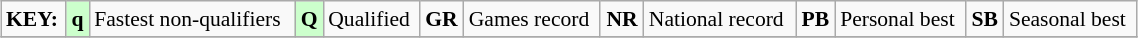<table class="wikitable" style="margin:0.5em auto; font-size:90%;position:relative;" width=60%>
<tr>
<td><strong>KEY:</strong></td>
<td bgcolor=ccffcc align=center><strong>q</strong></td>
<td>Fastest non-qualifiers</td>
<td bgcolor=ccffcc align=center><strong>Q</strong></td>
<td>Qualified</td>
<td align=center><strong>GR</strong></td>
<td>Games record</td>
<td align=center><strong>NR</strong></td>
<td>National record</td>
<td align=center><strong>PB</strong></td>
<td>Personal best</td>
<td align=center><strong>SB</strong></td>
<td>Seasonal best</td>
</tr>
<tr>
</tr>
</table>
